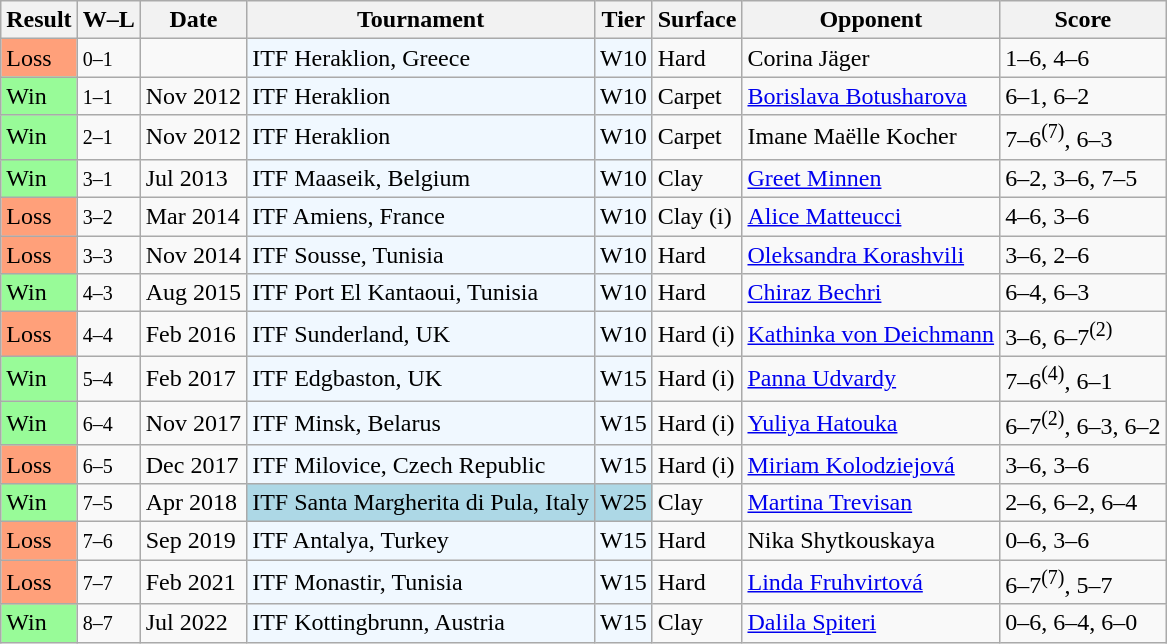<table class="sortable wikitable">
<tr>
<th>Result</th>
<th class="unsortable">W–L</th>
<th>Date</th>
<th>Tournament</th>
<th>Tier</th>
<th>Surface</th>
<th>Opponent</th>
<th class="unsortable">Score</th>
</tr>
<tr>
<td style="background:#ffa07a;">Loss</td>
<td><small>0–1</small></td>
<td></td>
<td style="background:#f0f8ff;">ITF Heraklion, Greece</td>
<td style="background:#f0f8ff;">W10</td>
<td>Hard</td>
<td> Corina Jäger</td>
<td>1–6, 4–6</td>
</tr>
<tr>
<td style="background:#98fb98;">Win</td>
<td><small>1–1</small></td>
<td>Nov 2012</td>
<td style="background:#f0f8ff;">ITF Heraklion</td>
<td style="background:#f0f8ff;">W10</td>
<td>Carpet</td>
<td> <a href='#'>Borislava Botusharova</a></td>
<td>6–1, 6–2</td>
</tr>
<tr>
<td style="background:#98fb98;">Win</td>
<td><small>2–1</small></td>
<td>Nov 2012</td>
<td style="background:#f0f8ff;">ITF Heraklion</td>
<td style="background:#f0f8ff;">W10</td>
<td>Carpet</td>
<td> Imane Maëlle Kocher</td>
<td>7–6<sup>(7)</sup>, 6–3</td>
</tr>
<tr>
<td style="background:#98fb98;">Win</td>
<td><small>3–1</small></td>
<td>Jul 2013</td>
<td style="background:#f0f8ff;">ITF Maaseik, Belgium</td>
<td style="background:#f0f8ff;">W10</td>
<td>Clay</td>
<td> <a href='#'>Greet Minnen</a></td>
<td>6–2, 3–6, 7–5</td>
</tr>
<tr>
<td style="background:#ffa07a;">Loss</td>
<td><small>3–2</small></td>
<td>Mar 2014</td>
<td style="background:#f0f8ff;">ITF Amiens, France</td>
<td style="background:#f0f8ff;">W10</td>
<td>Clay (i)</td>
<td> <a href='#'>Alice Matteucci</a></td>
<td>4–6, 3–6</td>
</tr>
<tr>
<td style="background:#ffa07a;">Loss</td>
<td><small>3–3</small></td>
<td>Nov 2014</td>
<td style="background:#f0f8ff;">ITF Sousse, Tunisia</td>
<td style="background:#f0f8ff;">W10</td>
<td>Hard</td>
<td> <a href='#'>Oleksandra Korashvili</a></td>
<td>3–6, 2–6</td>
</tr>
<tr>
<td style="background:#98fb98;">Win</td>
<td><small>4–3</small></td>
<td>Aug 2015</td>
<td style="background:#f0f8ff;">ITF Port El Kantaoui, Tunisia</td>
<td style="background:#f0f8ff;">W10</td>
<td>Hard</td>
<td> <a href='#'>Chiraz Bechri</a></td>
<td>6–4, 6–3</td>
</tr>
<tr>
<td style="background:#ffa07a;">Loss</td>
<td><small>4–4</small></td>
<td>Feb 2016</td>
<td style="background:#f0f8ff;">ITF Sunderland, UK</td>
<td style="background:#f0f8ff;">W10</td>
<td>Hard (i)</td>
<td> <a href='#'>Kathinka von Deichmann</a></td>
<td>3–6, 6–7<sup>(2)</sup></td>
</tr>
<tr>
<td style="background:#98fb98;">Win</td>
<td><small>5–4</small></td>
<td>Feb 2017</td>
<td style="background:#f0f8ff;">ITF Edgbaston, UK</td>
<td style="background:#f0f8ff;">W15</td>
<td>Hard (i)</td>
<td> <a href='#'>Panna Udvardy</a></td>
<td>7–6<sup>(4)</sup>, 6–1</td>
</tr>
<tr>
<td style="background:#98fb98;">Win</td>
<td><small>6–4</small></td>
<td>Nov 2017</td>
<td style="background:#f0f8ff;">ITF Minsk, Belarus</td>
<td style="background:#f0f8ff;">W15</td>
<td>Hard (i)</td>
<td> <a href='#'>Yuliya Hatouka</a></td>
<td>6–7<sup>(2)</sup>, 6–3, 6–2</td>
</tr>
<tr>
<td style="background:#ffa07a;">Loss</td>
<td><small>6–5</small></td>
<td>Dec 2017</td>
<td style="background:#f0f8ff;">ITF Milovice, Czech Republic</td>
<td style="background:#f0f8ff;">W15</td>
<td>Hard (i)</td>
<td> <a href='#'>Miriam Kolodziejová</a></td>
<td>3–6, 3–6</td>
</tr>
<tr>
<td style="background:#98fb98;">Win</td>
<td><small>7–5</small></td>
<td>Apr 2018</td>
<td style="background:lightblue;">ITF Santa Margherita di Pula, Italy</td>
<td style="background:lightblue;">W25</td>
<td>Clay</td>
<td> <a href='#'>Martina Trevisan</a></td>
<td>2–6, 6–2, 6–4</td>
</tr>
<tr>
<td style="background:#ffa07a;">Loss</td>
<td><small>7–6</small></td>
<td>Sep 2019</td>
<td style="background:#f0f8ff;">ITF Antalya, Turkey</td>
<td style="background:#f0f8ff;">W15</td>
<td>Hard</td>
<td> Nika Shytkouskaya</td>
<td>0–6, 3–6</td>
</tr>
<tr>
<td style="background:#ffa07a;">Loss</td>
<td><small>7–7</small></td>
<td>Feb 2021</td>
<td style="background:#f0f8ff;">ITF Monastir, Tunisia</td>
<td style="background:#f0f8ff;">W15</td>
<td>Hard</td>
<td> <a href='#'>Linda Fruhvirtová</a></td>
<td>6–7<sup>(7)</sup>, 5–7</td>
</tr>
<tr>
<td style="background:#98fb98;">Win</td>
<td><small>8–7</small></td>
<td>Jul 2022</td>
<td style="background:#f0f8ff;">ITF Kottingbrunn, Austria</td>
<td style="background:#f0f8ff;">W15</td>
<td>Clay</td>
<td> <a href='#'>Dalila Spiteri</a></td>
<td>0–6, 6–4, 6–0</td>
</tr>
</table>
